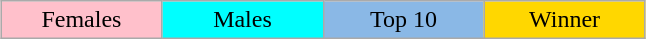<table class="wikitable" style="margin:1em auto; text-align:center;">
<tr>
<td style="background:pink; width:100px;">Females</td>
<td style="background:cyan; width:100px;">Males</td>
<td style="background:#8ab8e6; width:100px;">Top 10</td>
<td style="background:gold; width:100px;">Winner</td>
</tr>
</table>
